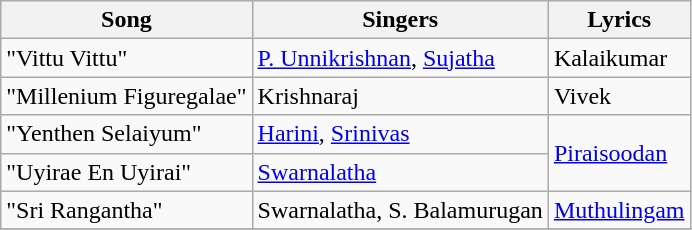<table class="wikitable">
<tr>
<th>Song</th>
<th>Singers</th>
<th>Lyrics</th>
</tr>
<tr>
<td>"Vittu Vittu"</td>
<td><a href='#'>P. Unnikrishnan</a>, <a href='#'>Sujatha</a></td>
<td>Kalaikumar</td>
</tr>
<tr>
<td>"Millenium Figuregalae"</td>
<td>Krishnaraj</td>
<td>Vivek</td>
</tr>
<tr>
<td>"Yenthen Selaiyum"</td>
<td><a href='#'>Harini</a>, <a href='#'>Srinivas</a></td>
<td rowspan=2><a href='#'>Piraisoodan</a></td>
</tr>
<tr>
<td>"Uyirae En Uyirai"</td>
<td><a href='#'>Swarnalatha</a></td>
</tr>
<tr>
<td>"Sri Rangantha"</td>
<td>Swarnalatha, S. Balamurugan</td>
<td><a href='#'>Muthulingam</a></td>
</tr>
<tr>
</tr>
</table>
